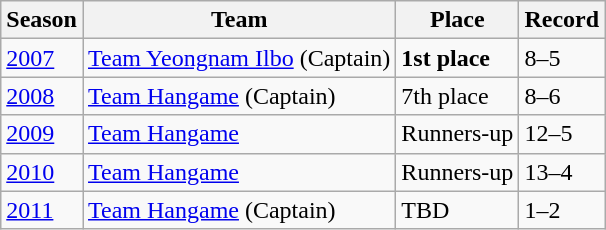<table class = "wikitable">
<tr>
<th>Season</th>
<th>Team</th>
<th>Place</th>
<th>Record</th>
</tr>
<tr>
<td><a href='#'>2007</a></td>
<td><a href='#'>Team Yeongnam Ilbo</a> (Captain)</td>
<td><strong>1st place</strong></td>
<td>8–5</td>
</tr>
<tr>
<td><a href='#'>2008</a></td>
<td><a href='#'>Team Hangame</a> (Captain)</td>
<td>7th place</td>
<td>8–6</td>
</tr>
<tr>
<td><a href='#'>2009</a></td>
<td><a href='#'>Team Hangame</a></td>
<td>Runners-up</td>
<td>12–5</td>
</tr>
<tr>
<td><a href='#'>2010</a></td>
<td><a href='#'>Team Hangame</a></td>
<td>Runners-up</td>
<td>13–4</td>
</tr>
<tr>
<td><a href='#'>2011</a></td>
<td><a href='#'>Team Hangame</a> (Captain)</td>
<td>TBD</td>
<td>1–2</td>
</tr>
</table>
